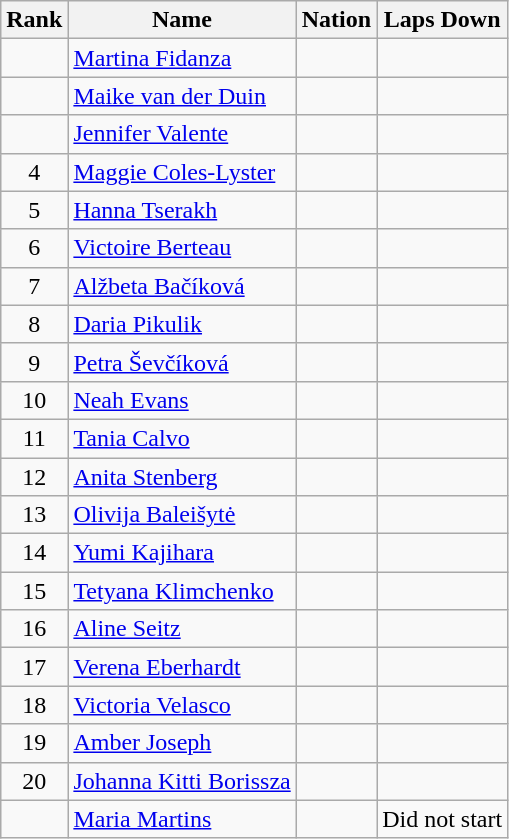<table class="wikitable sortable" style="text-align:center">
<tr>
<th>Rank</th>
<th>Name</th>
<th>Nation</th>
<th>Laps Down</th>
</tr>
<tr>
<td></td>
<td align=left><a href='#'>Martina Fidanza</a></td>
<td align=left></td>
<td></td>
</tr>
<tr>
<td></td>
<td align=left><a href='#'>Maike van der Duin</a></td>
<td align=left></td>
<td></td>
</tr>
<tr>
<td></td>
<td align=left><a href='#'>Jennifer Valente</a></td>
<td align=left></td>
<td></td>
</tr>
<tr>
<td>4</td>
<td align=left><a href='#'>Maggie Coles-Lyster</a></td>
<td align=left></td>
<td></td>
</tr>
<tr>
<td>5</td>
<td align=left><a href='#'>Hanna Tserakh</a></td>
<td align=left></td>
<td></td>
</tr>
<tr>
<td>6</td>
<td align=left><a href='#'>Victoire Berteau</a></td>
<td align=left></td>
<td></td>
</tr>
<tr>
<td>7</td>
<td align=left><a href='#'>Alžbeta Bačíková</a></td>
<td align=left></td>
<td></td>
</tr>
<tr>
<td>8</td>
<td align=left><a href='#'>Daria Pikulik</a></td>
<td align=left></td>
<td></td>
</tr>
<tr>
<td>9</td>
<td align=left><a href='#'>Petra Ševčíková</a></td>
<td align=left></td>
<td></td>
</tr>
<tr>
<td>10</td>
<td align=left><a href='#'>Neah Evans</a></td>
<td align=left></td>
<td></td>
</tr>
<tr>
<td>11</td>
<td align=left><a href='#'>Tania Calvo</a></td>
<td align=left></td>
<td></td>
</tr>
<tr>
<td>12</td>
<td align=left><a href='#'>Anita Stenberg</a></td>
<td align=left></td>
<td></td>
</tr>
<tr>
<td>13</td>
<td align=left><a href='#'>Olivija Baleišytė</a></td>
<td align=left></td>
<td></td>
</tr>
<tr>
<td>14</td>
<td align=left><a href='#'>Yumi Kajihara</a></td>
<td align=left></td>
<td></td>
</tr>
<tr>
<td>15</td>
<td align=left><a href='#'>Tetyana Klimchenko</a></td>
<td align=left></td>
<td></td>
</tr>
<tr>
<td>16</td>
<td align=left><a href='#'>Aline Seitz</a></td>
<td align=left></td>
<td></td>
</tr>
<tr>
<td>17</td>
<td align=left><a href='#'>Verena Eberhardt</a></td>
<td align=left></td>
<td></td>
</tr>
<tr>
<td>18</td>
<td align=left><a href='#'>Victoria Velasco</a></td>
<td align=left></td>
<td></td>
</tr>
<tr>
<td>19</td>
<td align=left><a href='#'>Amber Joseph</a></td>
<td align=left></td>
<td></td>
</tr>
<tr>
<td>20</td>
<td align=left><a href='#'>Johanna Kitti Borissza</a></td>
<td align=left></td>
<td></td>
</tr>
<tr>
<td></td>
<td align=left><a href='#'>Maria Martins</a></td>
<td align=left></td>
<td>Did not start</td>
</tr>
</table>
